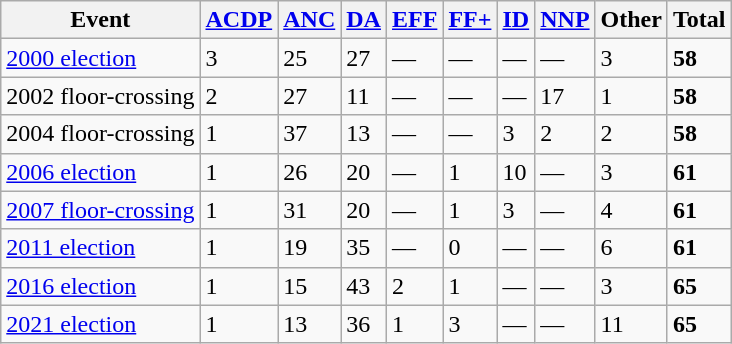<table class="wikitable">
<tr>
<th>Event</th>
<th><a href='#'>ACDP</a></th>
<th><a href='#'>ANC</a></th>
<th><a href='#'>DA</a></th>
<th><a href='#'>EFF</a></th>
<th><a href='#'>FF+</a></th>
<th><a href='#'>ID</a></th>
<th><a href='#'>NNP</a></th>
<th>Other</th>
<th>Total</th>
</tr>
<tr>
<td><a href='#'>2000 election</a></td>
<td>3</td>
<td>25</td>
<td>27</td>
<td>—</td>
<td>—</td>
<td>—</td>
<td>—</td>
<td>3</td>
<td><strong>58</strong></td>
</tr>
<tr>
<td>2002 floor-crossing</td>
<td>2</td>
<td>27</td>
<td>11</td>
<td>—</td>
<td>—</td>
<td>—</td>
<td>17</td>
<td>1</td>
<td><strong>58</strong></td>
</tr>
<tr>
<td>2004 floor-crossing</td>
<td>1</td>
<td>37</td>
<td>13</td>
<td>—</td>
<td>—</td>
<td>3</td>
<td>2</td>
<td>2</td>
<td><strong>58</strong></td>
</tr>
<tr>
<td><a href='#'>2006 election</a></td>
<td>1</td>
<td>26</td>
<td>20</td>
<td>—</td>
<td>1</td>
<td>10</td>
<td>—</td>
<td>3</td>
<td><strong>61</strong></td>
</tr>
<tr>
<td><a href='#'>2007 floor-crossing</a></td>
<td>1</td>
<td>31</td>
<td>20</td>
<td>—</td>
<td>1</td>
<td>3</td>
<td>—</td>
<td>4</td>
<td><strong>61</strong></td>
</tr>
<tr>
<td><a href='#'>2011 election</a></td>
<td>1</td>
<td>19</td>
<td>35</td>
<td>—</td>
<td>0</td>
<td>—</td>
<td>—</td>
<td>6</td>
<td><strong>61</strong></td>
</tr>
<tr>
<td><a href='#'>2016 election</a></td>
<td>1</td>
<td>15</td>
<td>43</td>
<td>2</td>
<td>1</td>
<td>—</td>
<td>—</td>
<td>3</td>
<td><strong>65</strong></td>
</tr>
<tr>
<td><a href='#'>2021 election</a></td>
<td>1</td>
<td>13</td>
<td>36</td>
<td>1</td>
<td>3</td>
<td>—</td>
<td>—</td>
<td>11</td>
<td><strong>65</strong></td>
</tr>
</table>
